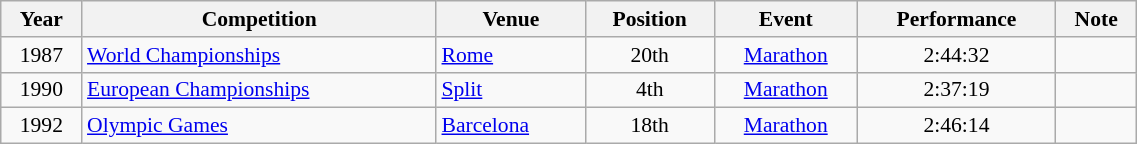<table class="wikitable" width=60% style="font-size:90%; text-align:center;">
<tr>
<th>Year</th>
<th>Competition</th>
<th>Venue</th>
<th>Position</th>
<th>Event</th>
<th>Performance</th>
<th>Note</th>
</tr>
<tr>
<td>1987</td>
<td align=left><a href='#'>World Championships</a></td>
<td align=left> <a href='#'>Rome</a></td>
<td>20th</td>
<td><a href='#'>Marathon</a></td>
<td>2:44:32</td>
<td></td>
</tr>
<tr>
<td>1990</td>
<td align=left><a href='#'>European Championships</a></td>
<td align=left> <a href='#'>Split</a></td>
<td>4th</td>
<td><a href='#'>Marathon</a></td>
<td>2:37:19</td>
<td></td>
</tr>
<tr>
<td>1992</td>
<td align=left><a href='#'>Olympic Games</a></td>
<td align=left> <a href='#'>Barcelona</a></td>
<td>18th</td>
<td><a href='#'>Marathon</a></td>
<td>2:46:14</td>
<td></td>
</tr>
</table>
